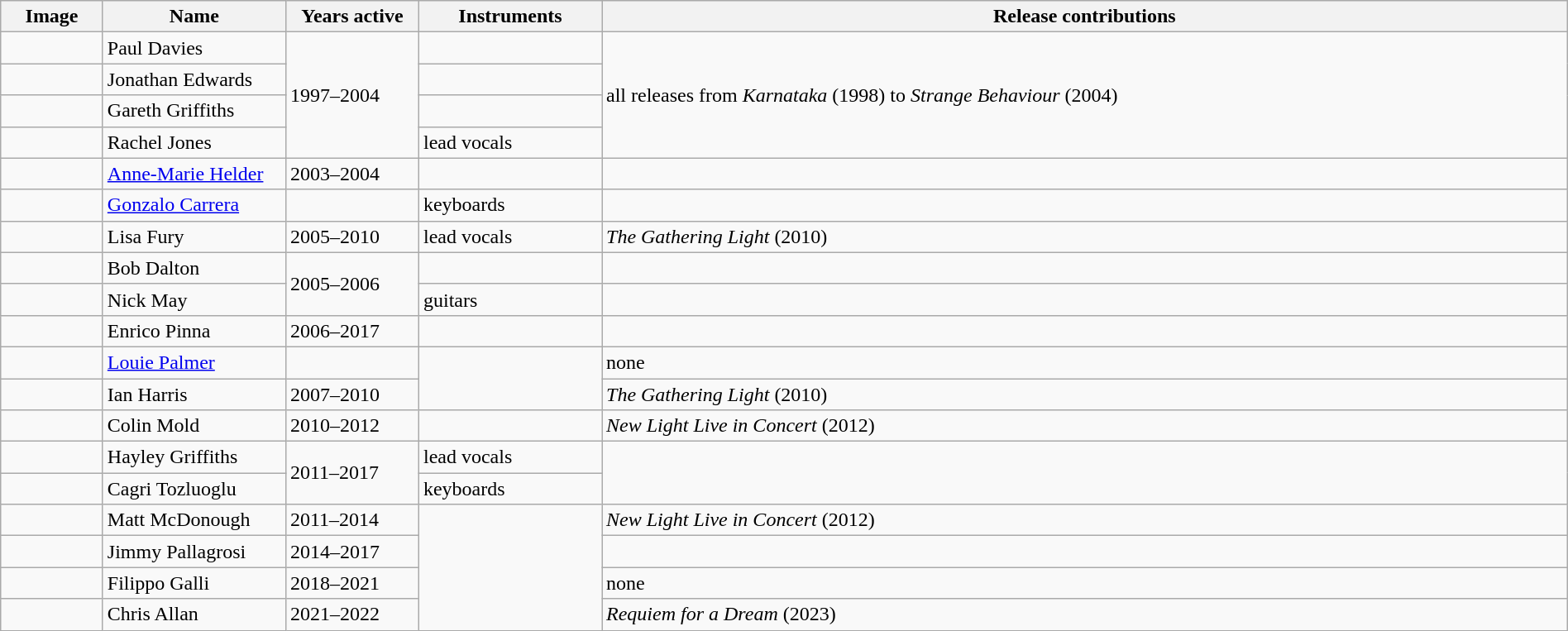<table class="wikitable" width="100%" border="1">
<tr>
<th width="75">Image</th>
<th width="140">Name</th>
<th width="100">Years active</th>
<th width="140">Instruments</th>
<th>Release contributions</th>
</tr>
<tr>
<td></td>
<td>Paul Davies</td>
<td rowspan="4">1997–2004</td>
<td></td>
<td rowspan="4">all releases from <em>Karnataka</em> (1998) to <em>Strange Behaviour</em> (2004)</td>
</tr>
<tr>
<td></td>
<td>Jonathan Edwards</td>
<td></td>
</tr>
<tr>
<td></td>
<td>Gareth Griffiths</td>
<td></td>
</tr>
<tr>
<td></td>
<td>Rachel Jones</td>
<td>lead vocals</td>
</tr>
<tr>
<td></td>
<td><a href='#'>Anne-Marie Helder</a></td>
<td>2003–2004</td>
<td></td>
<td></td>
</tr>
<tr>
<td></td>
<td><a href='#'>Gonzalo Carrera</a></td>
<td></td>
<td>keyboards</td>
<td></td>
</tr>
<tr>
<td></td>
<td>Lisa Fury</td>
<td>2005–2010</td>
<td>lead vocals</td>
<td><em>The Gathering Light</em> (2010)</td>
</tr>
<tr>
<td></td>
<td>Bob Dalton</td>
<td rowspan="2">2005–2006</td>
<td></td>
<td></td>
</tr>
<tr>
<td></td>
<td>Nick May</td>
<td>guitars</td>
<td></td>
</tr>
<tr>
<td></td>
<td>Enrico Pinna</td>
<td>2006–2017</td>
<td></td>
<td></td>
</tr>
<tr>
<td></td>
<td><a href='#'>Louie Palmer</a></td>
<td></td>
<td rowspan="2"></td>
<td>none</td>
</tr>
<tr>
<td></td>
<td>Ian Harris</td>
<td>2007–2010</td>
<td><em>The Gathering Light</em> (2010)</td>
</tr>
<tr>
<td></td>
<td>Colin Mold</td>
<td>2010–2012</td>
<td></td>
<td><em>New Light Live in Concert</em> (2012)</td>
</tr>
<tr>
<td></td>
<td>Hayley Griffiths</td>
<td rowspan="2">2011–2017</td>
<td>lead vocals</td>
<td rowspan="2"></td>
</tr>
<tr>
<td></td>
<td>Cagri Tozluoglu</td>
<td>keyboards</td>
</tr>
<tr>
<td></td>
<td>Matt McDonough</td>
<td>2011–2014</td>
<td rowspan="4"></td>
<td><em>New Light Live in Concert</em> (2012)</td>
</tr>
<tr>
<td></td>
<td>Jimmy Pallagrosi</td>
<td>2014–2017</td>
<td></td>
</tr>
<tr>
<td></td>
<td>Filippo Galli</td>
<td>2018–2021</td>
<td>none</td>
</tr>
<tr>
<td></td>
<td>Chris Allan</td>
<td>2021–2022</td>
<td><em>Requiem for a Dream</em> (2023)</td>
</tr>
</table>
